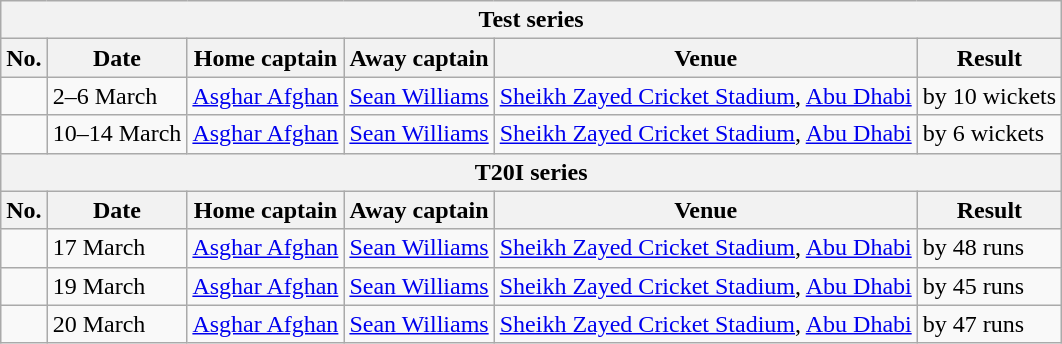<table class="wikitable">
<tr>
<th colspan="9">Test series</th>
</tr>
<tr>
<th>No.</th>
<th>Date</th>
<th>Home captain</th>
<th>Away captain</th>
<th>Venue</th>
<th>Result</th>
</tr>
<tr>
<td></td>
<td>2–6 March</td>
<td><a href='#'>Asghar Afghan</a></td>
<td><a href='#'>Sean Williams</a></td>
<td><a href='#'>Sheikh Zayed Cricket Stadium</a>, <a href='#'>Abu Dhabi</a></td>
<td> by 10 wickets</td>
</tr>
<tr>
<td></td>
<td>10–14 March</td>
<td><a href='#'>Asghar Afghan</a></td>
<td><a href='#'>Sean Williams</a></td>
<td><a href='#'>Sheikh Zayed Cricket Stadium</a>, <a href='#'>Abu Dhabi</a></td>
<td> by 6 wickets</td>
</tr>
<tr>
<th colspan="9">T20I series</th>
</tr>
<tr>
<th>No.</th>
<th>Date</th>
<th>Home captain</th>
<th>Away captain</th>
<th>Venue</th>
<th>Result</th>
</tr>
<tr>
<td></td>
<td>17 March</td>
<td><a href='#'>Asghar Afghan</a></td>
<td><a href='#'>Sean Williams</a></td>
<td><a href='#'>Sheikh Zayed Cricket Stadium</a>, <a href='#'>Abu Dhabi</a></td>
<td> by 48 runs</td>
</tr>
<tr>
<td></td>
<td>19 March</td>
<td><a href='#'>Asghar Afghan</a></td>
<td><a href='#'>Sean Williams</a></td>
<td><a href='#'>Sheikh Zayed Cricket Stadium</a>, <a href='#'>Abu Dhabi</a></td>
<td> by 45 runs</td>
</tr>
<tr>
<td></td>
<td>20 March</td>
<td><a href='#'>Asghar Afghan</a></td>
<td><a href='#'>Sean Williams</a></td>
<td><a href='#'>Sheikh Zayed Cricket Stadium</a>, <a href='#'>Abu Dhabi</a></td>
<td> by 47 runs</td>
</tr>
</table>
